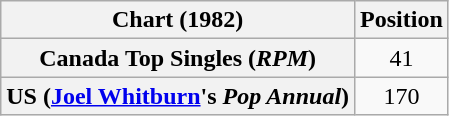<table class="wikitable plainrowheaders" style="text-align:center">
<tr>
<th scope="col">Chart (1982)</th>
<th scope="col">Position</th>
</tr>
<tr>
<th scope="row">Canada Top Singles (<em>RPM</em>)</th>
<td>41</td>
</tr>
<tr>
<th scope="row">US (<a href='#'>Joel Whitburn</a>'s <em>Pop Annual</em>)</th>
<td>170</td>
</tr>
</table>
